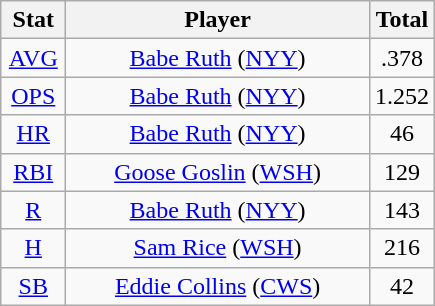<table class="wikitable" style="text-align:center;">
<tr>
<th style="width:15%;">Stat</th>
<th>Player</th>
<th style="width:15%;">Total</th>
</tr>
<tr>
<td><a href='#'>AVG</a></td>
<td><a href='#'>Babe Ruth</a> (<a href='#'>NYY</a>)</td>
<td>.378</td>
</tr>
<tr>
<td><a href='#'>OPS</a></td>
<td><a href='#'>Babe Ruth</a> (<a href='#'>NYY</a>)</td>
<td>1.252</td>
</tr>
<tr>
<td><a href='#'>HR</a></td>
<td><a href='#'>Babe Ruth</a> (<a href='#'>NYY</a>)</td>
<td>46</td>
</tr>
<tr>
<td><a href='#'>RBI</a></td>
<td><a href='#'>Goose Goslin</a> (<a href='#'>WSH</a>)</td>
<td>129</td>
</tr>
<tr>
<td><a href='#'>R</a></td>
<td><a href='#'>Babe Ruth</a> (<a href='#'>NYY</a>)</td>
<td>143</td>
</tr>
<tr>
<td><a href='#'>H</a></td>
<td><a href='#'>Sam Rice</a> (<a href='#'>WSH</a>)</td>
<td>216</td>
</tr>
<tr>
<td><a href='#'>SB</a></td>
<td><a href='#'>Eddie Collins</a> (<a href='#'>CWS</a>)</td>
<td>42</td>
</tr>
</table>
